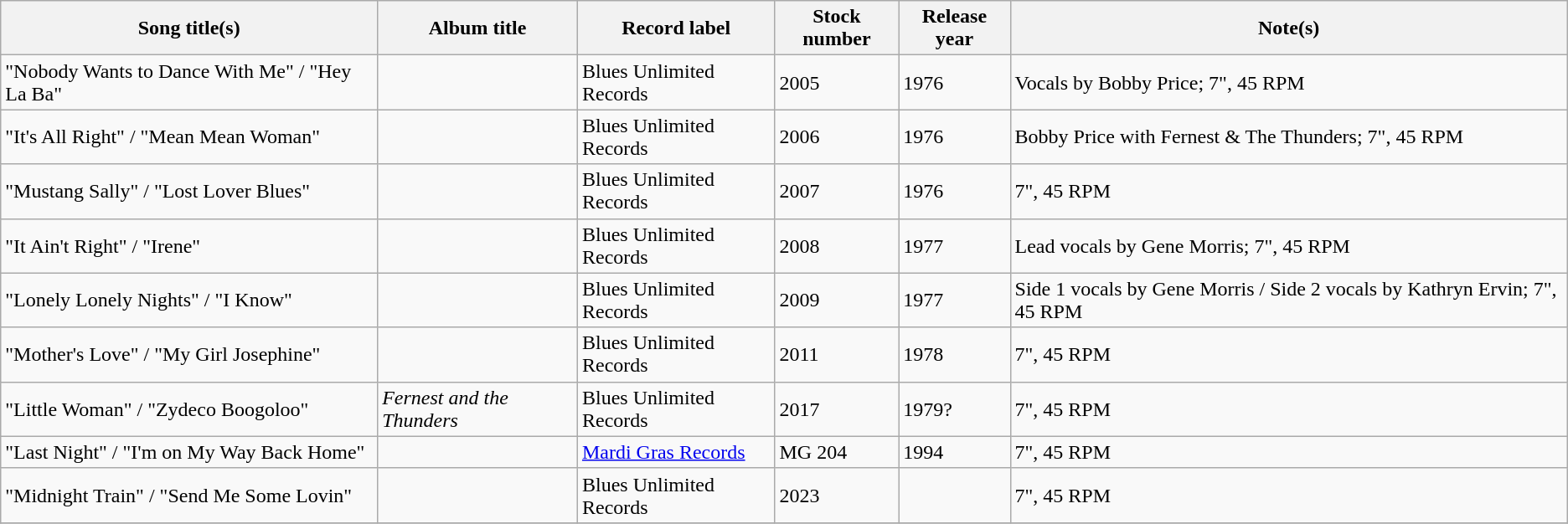<table class="wikitable sortable">
<tr>
<th scope="col">Song title(s)</th>
<th scope="col">Album title</th>
<th scope="col">Record label</th>
<th scope="col">Stock number</th>
<th scope="col">Release year</th>
<th scope="col">Note(s)</th>
</tr>
<tr>
<td>"Nobody Wants to Dance With Me" / "Hey La Ba"</td>
<td><unknown></td>
<td>Blues Unlimited Records</td>
<td>2005</td>
<td>1976</td>
<td>Vocals by Bobby Price; 7", 45 RPM</td>
</tr>
<tr>
<td>"It's All Right" / "Mean Mean Woman"</td>
<td><unknown></td>
<td>Blues Unlimited Records</td>
<td>2006</td>
<td>1976</td>
<td>Bobby Price with Fernest & The Thunders; 7", 45 RPM</td>
</tr>
<tr>
<td>"Mustang Sally" / "Lost Lover Blues"</td>
<td><unknown></td>
<td>Blues Unlimited Records</td>
<td>2007</td>
<td>1976</td>
<td>7", 45 RPM</td>
</tr>
<tr>
<td>"It Ain't Right" / "Irene"</td>
<td><unknown></td>
<td>Blues Unlimited Records</td>
<td>2008</td>
<td>1977</td>
<td>Lead vocals by Gene Morris; 7", 45 RPM</td>
</tr>
<tr>
<td>"Lonely Lonely Nights" / "I Know"</td>
<td><unknown></td>
<td>Blues Unlimited Records</td>
<td>2009</td>
<td>1977</td>
<td>Side 1 vocals by Gene Morris / Side 2 vocals by Kathryn Ervin; 7", 45 RPM</td>
</tr>
<tr>
<td>"Mother's Love" / "My Girl Josephine"</td>
<td><unknown></td>
<td>Blues Unlimited Records</td>
<td>2011</td>
<td>1978</td>
<td>7", 45 RPM</td>
</tr>
<tr>
<td>"Little Woman" / "Zydeco Boogoloo"</td>
<td><em>Fernest and the Thunders</em></td>
<td>Blues Unlimited Records</td>
<td>2017</td>
<td>1979?</td>
<td>7", 45 RPM</td>
</tr>
<tr>
<td>"Last Night" / "I'm on My Way Back Home"</td>
<td><unknown></td>
<td><a href='#'>Mardi Gras Records</a></td>
<td>MG 204</td>
<td>1994</td>
<td>7", 45 RPM</td>
</tr>
<tr>
<td>"Midnight Train" / "Send Me Some Lovin"</td>
<td><unknown></td>
<td>Blues Unlimited Records</td>
<td>2023</td>
<td><unknown></td>
<td>7", 45 RPM</td>
</tr>
<tr>
</tr>
</table>
